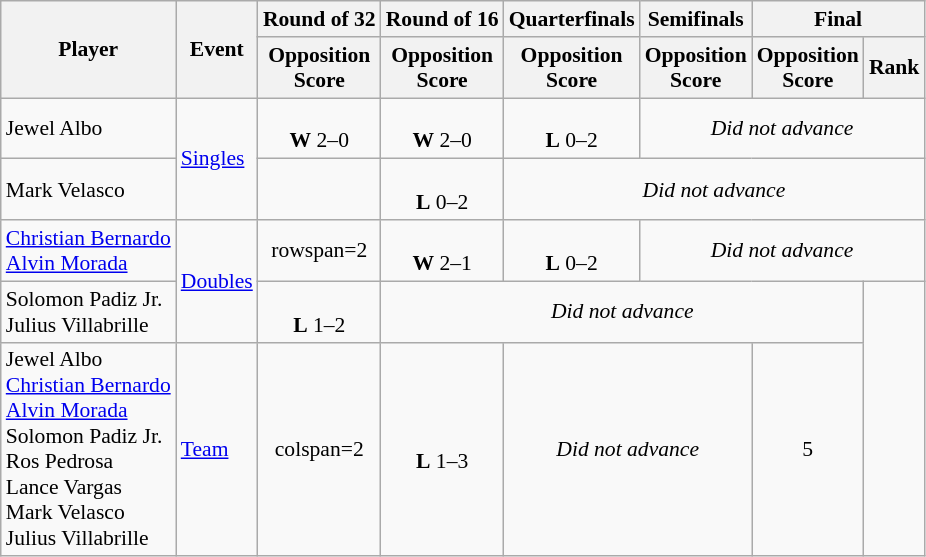<table class="wikitable" style="font-size:90%">
<tr>
<th rowspan=2>Player</th>
<th rowspan=2>Event</th>
<th>Round of 32</th>
<th>Round of 16</th>
<th>Quarterfinals</th>
<th>Semifinals</th>
<th colspan=2>Final</th>
</tr>
<tr style="font-size:95">
<th>Opposition<br>Score</th>
<th>Opposition<br>Score</th>
<th>Opposition<br>Score</th>
<th>Opposition<br>Score</th>
<th>Opposition<br>Score</th>
<th>Rank</th>
</tr>
<tr align=center>
<td align=left>Jewel Albo</td>
<td align=left rowspan=2><a href='#'>Singles</a></td>
<td><br><strong>W</strong> 2–0</td>
<td><br><strong>W</strong> 2–0</td>
<td><br><strong>L</strong> 0–2</td>
<td colspan=3><em>Did not advance</em></td>
</tr>
<tr align=center>
<td align=left>Mark Velasco</td>
<td></td>
<td><br><strong>L</strong> 0–2</td>
<td colspan=4><em>Did not advance</em></td>
</tr>
<tr align=center>
<td align=left><a href='#'>Christian Bernardo</a><br><a href='#'>Alvin Morada</a></td>
<td align=left rowspan=2><a href='#'>Doubles</a></td>
<td>rowspan=2 </td>
<td><br><strong>W</strong> 2–1</td>
<td><br><strong>L</strong> 0–2</td>
<td colspan=3><em>Did not advance</em></td>
</tr>
<tr align=center>
<td align=left>Solomon Padiz Jr.<br>Julius Villabrille</td>
<td><br><strong>L</strong> 1–2</td>
<td colspan=4><em>Did not advance</em></td>
</tr>
<tr align=center>
<td align=left>Jewel Albo<br><a href='#'>Christian Bernardo</a><br><a href='#'>Alvin Morada</a><br>Solomon Padiz Jr.<br>Ros Pedrosa<br>Lance Vargas<br>Mark Velasco<br>Julius Villabrille</td>
<td align=left><a href='#'>Team</a></td>
<td>colspan=2 </td>
<td><br><strong>L</strong> 1–3</td>
<td colspan=2><em>Did not advance</em></td>
<td>5</td>
</tr>
</table>
